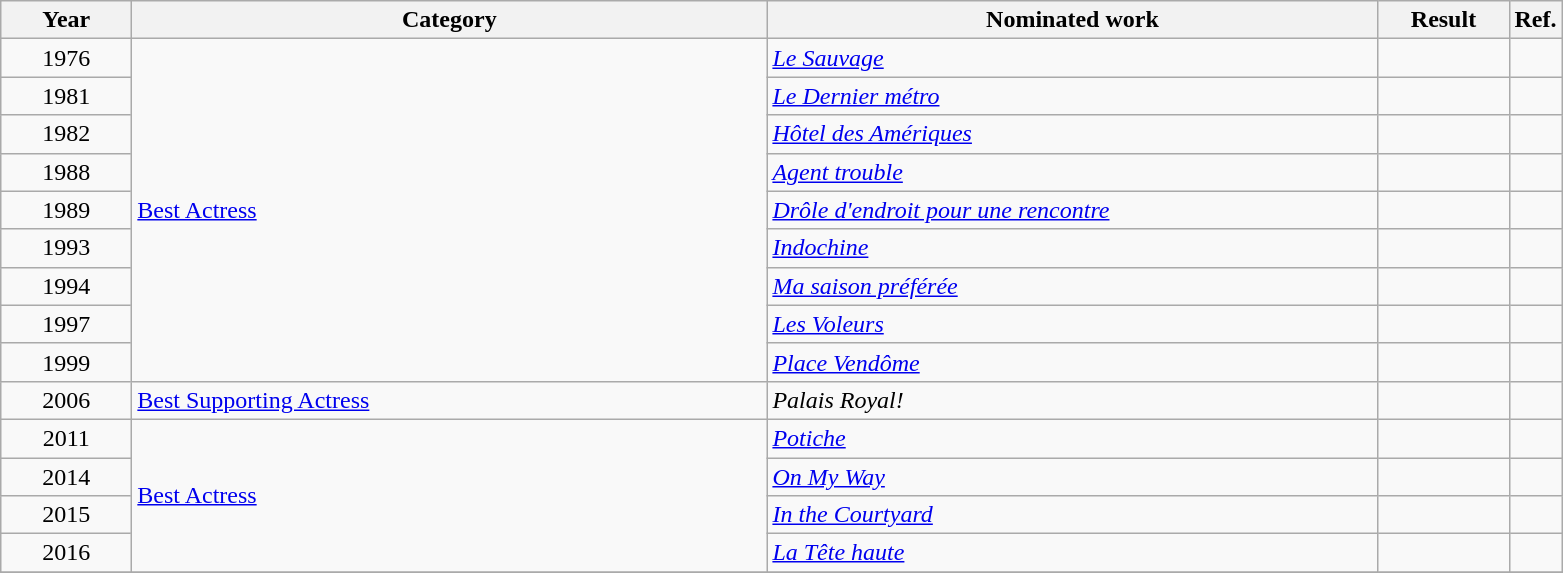<table class=wikitable>
<tr>
<th scope="col" style="width:5em;">Year</th>
<th scope="col" style="width:26em;">Category</th>
<th scope="col" style="width:25em;">Nominated work</th>
<th scope="col" style="width:5em;">Result</th>
<th>Ref.</th>
</tr>
<tr>
<td style="text-align:center;">1976</td>
<td rowspan=9><a href='#'>Best Actress</a></td>
<td><em><a href='#'>Le Sauvage</a></em></td>
<td></td>
<td></td>
</tr>
<tr>
<td style="text-align:center;">1981</td>
<td><em><a href='#'>Le Dernier métro</a></em></td>
<td></td>
<td></td>
</tr>
<tr>
<td style="text-align:center;">1982</td>
<td><em><a href='#'>Hôtel des Amériques</a></em></td>
<td></td>
<td></td>
</tr>
<tr>
<td style="text-align:center;">1988</td>
<td><em><a href='#'>Agent trouble</a></em></td>
<td></td>
<td></td>
</tr>
<tr>
<td style="text-align:center;">1989</td>
<td><em><a href='#'>Drôle d'endroit pour une rencontre</a></em></td>
<td></td>
<td></td>
</tr>
<tr>
<td style="text-align:center;">1993</td>
<td><em><a href='#'>Indochine</a></em></td>
<td></td>
<td></td>
</tr>
<tr>
<td style="text-align:center;">1994</td>
<td><em><a href='#'>Ma saison préférée</a></em></td>
<td></td>
<td></td>
</tr>
<tr>
<td style="text-align:center;">1997</td>
<td><em><a href='#'>Les Voleurs</a></em></td>
<td></td>
<td></td>
</tr>
<tr>
<td style="text-align:center;">1999</td>
<td><em><a href='#'>Place Vendôme</a></em></td>
<td></td>
<td></td>
</tr>
<tr>
<td style="text-align:center;">2006</td>
<td><a href='#'>Best Supporting Actress</a></td>
<td><em>Palais Royal!</em></td>
<td></td>
<td></td>
</tr>
<tr>
<td style="text-align:center;">2011</td>
<td rowspan=4><a href='#'>Best Actress</a></td>
<td><em><a href='#'>Potiche</a></em></td>
<td></td>
<td></td>
</tr>
<tr>
<td style="text-align:center;">2014</td>
<td><em><a href='#'>On My Way</a></em></td>
<td></td>
<td></td>
</tr>
<tr>
<td style="text-align:center;">2015</td>
<td><em><a href='#'>In the Courtyard</a></em></td>
<td></td>
<td></td>
</tr>
<tr>
<td style="text-align:center;">2016</td>
<td><em><a href='#'>La Tête haute</a></em></td>
<td></td>
<td></td>
</tr>
<tr>
</tr>
</table>
